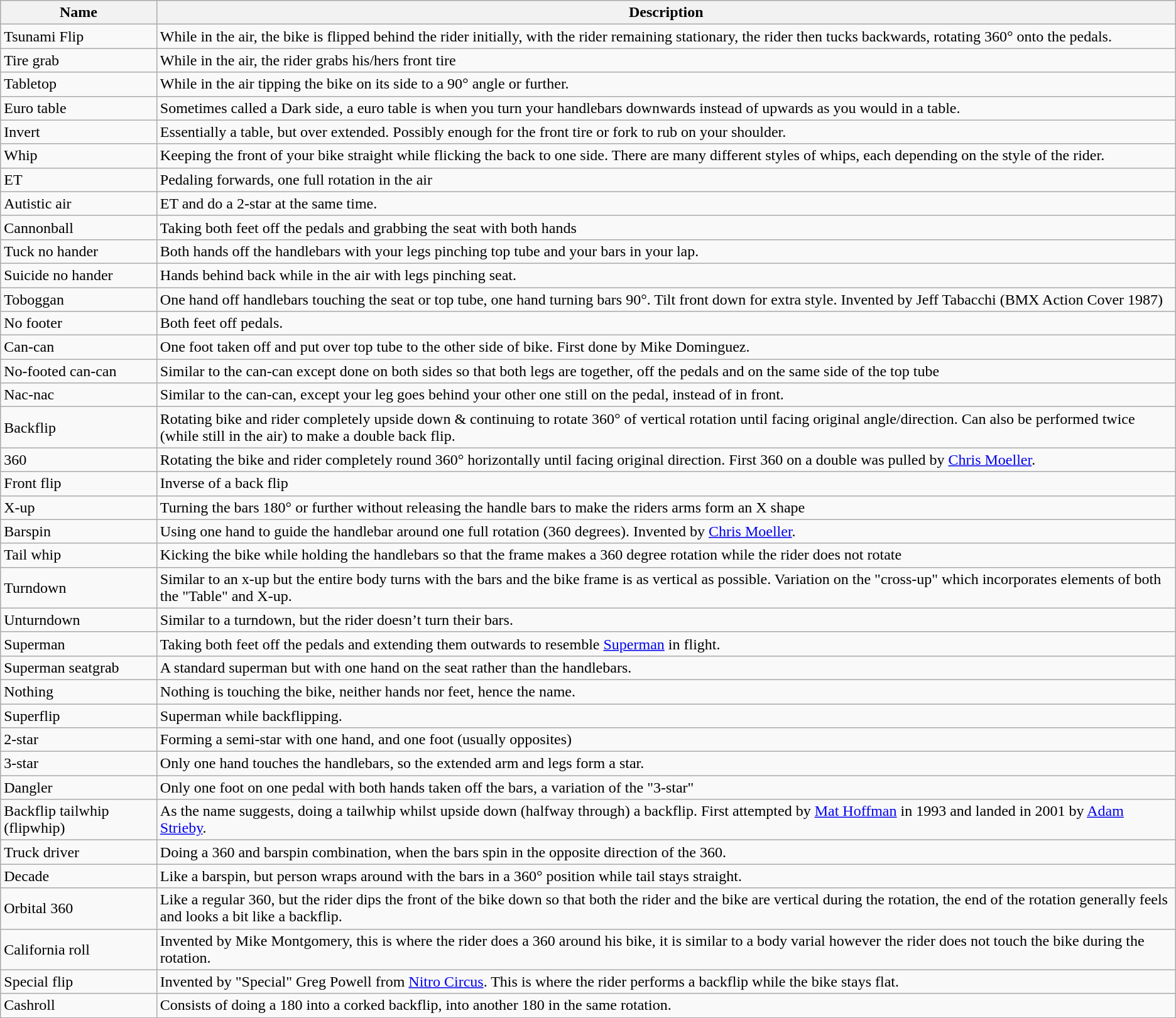<table class="wikitable">
<tr>
<th>Name</th>
<th>Description</th>
</tr>
<tr>
<td>Tsunami Flip</td>
<td>While in the air, the bike is flipped behind the rider initially, with the rider remaining stationary, the rider then tucks backwards, rotating 360° onto the pedals.</td>
</tr>
<tr>
<td>Tire grab</td>
<td>While in the air, the rider grabs his/hers front tire</td>
</tr>
<tr>
<td>Tabletop</td>
<td>While in the air tipping the bike on its side to a 90° angle or further.</td>
</tr>
<tr>
<td>Euro table</td>
<td>Sometimes called a Dark side, a euro table is when you turn your handlebars downwards instead of upwards as you would in a table.</td>
</tr>
<tr>
<td>Invert</td>
<td>Essentially a table, but over extended. Possibly enough for the front tire or fork to rub on your shoulder.</td>
</tr>
<tr>
<td>Whip</td>
<td>Keeping the front of your bike straight while flicking the back to one side. There are many different styles of whips, each depending on the style of the rider.</td>
</tr>
<tr>
<td>ET</td>
<td>Pedaling forwards, one full rotation in the air</td>
</tr>
<tr>
<td>Autistic air</td>
<td>ET and do a 2-star at the same time.</td>
</tr>
<tr>
<td>Cannonball</td>
<td>Taking both feet off the pedals and grabbing the seat with both hands</td>
</tr>
<tr>
<td>Tuck no hander</td>
<td>Both hands off the handlebars with your legs pinching top tube and your bars in your lap.</td>
</tr>
<tr>
<td>Suicide no hander</td>
<td>Hands behind back while in the air with legs pinching seat.</td>
</tr>
<tr>
<td>Toboggan</td>
<td>One hand off handlebars touching the seat or top tube, one hand turning bars 90°. Tilt front down for extra style. Invented by Jeff Tabacchi (BMX Action Cover 1987)</td>
</tr>
<tr>
<td>No footer</td>
<td>Both feet off pedals.</td>
</tr>
<tr>
<td>Can-can</td>
<td>One foot taken off and put over top tube to the other side of bike. First done by Mike Dominguez.</td>
</tr>
<tr>
<td>No-footed can-can</td>
<td>Similar to the can-can except done on both sides so that both legs are together, off the pedals and on the same side of the top tube</td>
</tr>
<tr>
<td>Nac-nac</td>
<td>Similar to the can-can, except your leg goes behind your other one still on the pedal, instead of in front.</td>
</tr>
<tr>
<td>Backflip</td>
<td>Rotating bike and rider completely upside down & continuing to rotate 360° of vertical rotation until facing original angle/direction. Can also be performed twice (while still in the air) to make a double back flip.</td>
</tr>
<tr>
<td>360</td>
<td>Rotating the bike and rider completely round 360° horizontally until facing original direction. First 360 on a double was pulled by <a href='#'>Chris Moeller</a>.</td>
</tr>
<tr>
<td>Front flip</td>
<td>Inverse of a back flip</td>
</tr>
<tr>
<td>X-up</td>
<td>Turning the bars 180° or further  without releasing the handle bars to make the riders arms form an X shape</td>
</tr>
<tr>
<td>Barspin</td>
<td>Using one hand to guide the handlebar around one full rotation (360 degrees). Invented by <a href='#'>Chris Moeller</a>.</td>
</tr>
<tr>
<td>Tail whip</td>
<td>Kicking the bike while holding the handlebars so that the frame makes a 360 degree rotation while the rider does not rotate</td>
</tr>
<tr>
<td>Turndown</td>
<td>Similar to an x-up but the entire body turns with the bars and the bike frame is as vertical as possible. Variation on the "cross-up" which incorporates elements of both the "Table" and X-up.</td>
</tr>
<tr>
<td>Unturndown</td>
<td>Similar to a turndown, but the rider doesn’t turn their bars.</td>
</tr>
<tr>
<td>Superman</td>
<td>Taking both feet off the pedals and extending them outwards to resemble <a href='#'>Superman</a> in flight. </td>
</tr>
<tr>
<td>Superman seatgrab</td>
<td>A standard superman but with one hand on the seat rather than the handlebars.</td>
</tr>
<tr>
<td>Nothing</td>
<td>Nothing is touching the bike, neither hands nor feet, hence the name.</td>
</tr>
<tr>
<td>Superflip</td>
<td>Superman while backflipping.</td>
</tr>
<tr>
<td>2-star</td>
<td>Forming a semi-star with one hand, and one foot (usually opposites)</td>
</tr>
<tr>
<td>3-star</td>
<td>Only one hand touches the handlebars, so the extended arm and legs form a star.</td>
</tr>
<tr>
<td>Dangler</td>
<td>Only one foot on one pedal with both hands taken off the bars, a variation of the "3-star"</td>
</tr>
<tr>
<td>Backflip tailwhip (flipwhip)</td>
<td>As the name suggests, doing a tailwhip whilst upside down (halfway through) a backflip. First attempted by <a href='#'>Mat Hoffman</a> in 1993 and landed in 2001 by <a href='#'>Adam Strieby</a>.</td>
</tr>
<tr>
<td>Truck driver</td>
<td>Doing a 360 and barspin combination, when the bars spin in the opposite direction of the 360.</td>
</tr>
<tr>
<td>Decade</td>
<td>Like a barspin, but person wraps around with the bars in a 360° position while tail stays straight.</td>
</tr>
<tr>
<td>Orbital 360</td>
<td>Like a regular 360, but the rider dips the front of the bike down so that both the rider and the bike are vertical during the rotation, the end of the rotation generally feels and looks a bit like a backflip.</td>
</tr>
<tr>
<td>California roll</td>
<td>Invented by Mike Montgomery, this is where the rider does a 360 around his bike, it is similar to a body varial however the rider does not touch the bike during the rotation.</td>
</tr>
<tr>
<td>Special flip</td>
<td>Invented by "Special" Greg Powell from <a href='#'>Nitro Circus</a>. This is where the rider performs a backflip while the bike stays flat.</td>
</tr>
<tr>
<td>Cashroll</td>
<td>Consists of doing a 180 into a corked backflip, into another 180 in the same rotation.</td>
</tr>
</table>
